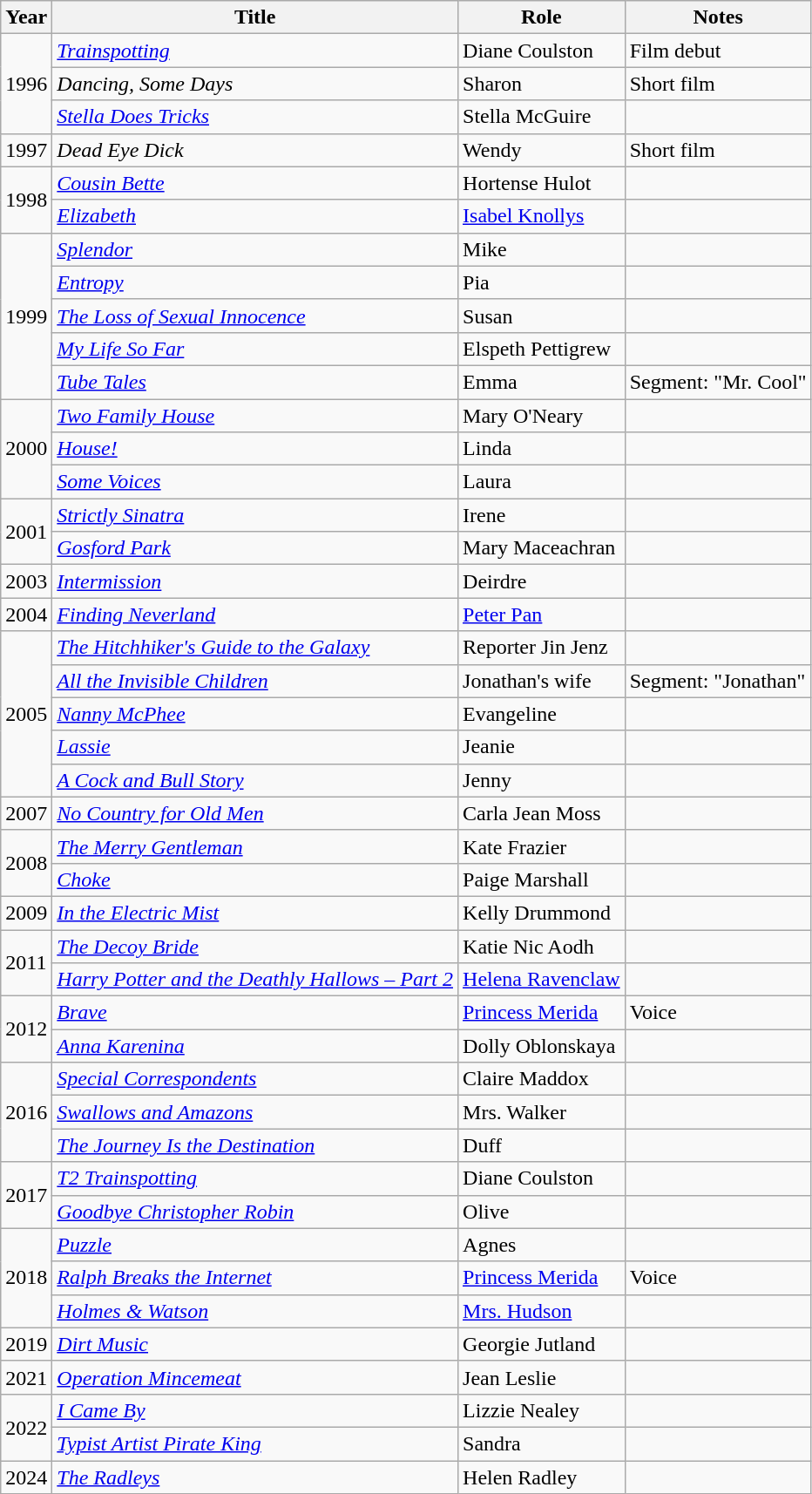<table class="wikitable sortable">
<tr>
<th>Year</th>
<th>Title</th>
<th>Role</th>
<th class="unsortable">Notes</th>
</tr>
<tr>
<td rowspan="3">1996</td>
<td><em><a href='#'>Trainspotting</a></em></td>
<td>Diane Coulston</td>
<td>Film debut</td>
</tr>
<tr>
<td><em>Dancing, Some Days</em></td>
<td>Sharon</td>
<td>Short film</td>
</tr>
<tr>
<td><em><a href='#'>Stella Does Tricks</a></em></td>
<td>Stella McGuire</td>
<td></td>
</tr>
<tr>
<td>1997</td>
<td><em>Dead Eye Dick</em></td>
<td>Wendy</td>
<td>Short film</td>
</tr>
<tr>
<td rowspan="2">1998</td>
<td><em><a href='#'>Cousin Bette</a></em></td>
<td>Hortense Hulot</td>
<td></td>
</tr>
<tr>
<td><em><a href='#'>Elizabeth</a></em></td>
<td><a href='#'>Isabel Knollys</a></td>
<td></td>
</tr>
<tr>
<td rowspan="5">1999</td>
<td><em><a href='#'>Splendor</a></em></td>
<td>Mike</td>
<td></td>
</tr>
<tr>
<td><em><a href='#'>Entropy</a></em></td>
<td>Pia</td>
<td></td>
</tr>
<tr>
<td><em><a href='#'>The Loss of Sexual Innocence</a></em></td>
<td>Susan</td>
<td></td>
</tr>
<tr>
<td><em><a href='#'>My Life So Far</a></em></td>
<td>Elspeth Pettigrew</td>
<td></td>
</tr>
<tr>
<td><em><a href='#'>Tube Tales</a></em></td>
<td>Emma</td>
<td>Segment: "Mr. Cool"</td>
</tr>
<tr>
<td rowspan="3">2000</td>
<td><em><a href='#'>Two Family House</a></em></td>
<td>Mary O'Neary</td>
<td></td>
</tr>
<tr>
<td><em><a href='#'>House!</a></em></td>
<td>Linda</td>
<td></td>
</tr>
<tr>
<td><em><a href='#'>Some Voices</a></em></td>
<td>Laura</td>
<td></td>
</tr>
<tr>
<td rowspan="2">2001</td>
<td><em><a href='#'>Strictly Sinatra</a></em></td>
<td>Irene</td>
<td></td>
</tr>
<tr>
<td><em><a href='#'>Gosford Park</a></em></td>
<td>Mary Maceachran</td>
<td></td>
</tr>
<tr>
<td>2003</td>
<td><em><a href='#'>Intermission</a></em></td>
<td>Deirdre</td>
<td></td>
</tr>
<tr>
<td>2004</td>
<td><em><a href='#'>Finding Neverland</a></em></td>
<td><a href='#'>Peter Pan</a></td>
<td></td>
</tr>
<tr>
<td rowspan="5">2005</td>
<td><em><a href='#'>The Hitchhiker's Guide to the Galaxy</a></em></td>
<td>Reporter Jin Jenz</td>
<td></td>
</tr>
<tr>
<td><em><a href='#'>All the Invisible Children</a></em></td>
<td>Jonathan's wife</td>
<td>Segment: "Jonathan"</td>
</tr>
<tr>
<td><em><a href='#'>Nanny McPhee</a></em></td>
<td>Evangeline</td>
<td></td>
</tr>
<tr>
<td><em><a href='#'>Lassie</a></em></td>
<td>Jeanie</td>
<td></td>
</tr>
<tr>
<td><em><a href='#'>A Cock and Bull Story</a></em></td>
<td>Jenny</td>
<td></td>
</tr>
<tr>
<td>2007</td>
<td><em><a href='#'>No Country for Old Men</a></em></td>
<td>Carla Jean Moss</td>
<td></td>
</tr>
<tr>
<td rowspan="2">2008</td>
<td><em><a href='#'>The Merry Gentleman</a></em></td>
<td>Kate Frazier</td>
<td></td>
</tr>
<tr>
<td><em><a href='#'>Choke</a></em></td>
<td>Paige Marshall</td>
<td></td>
</tr>
<tr>
<td>2009</td>
<td><em><a href='#'>In the Electric Mist</a></em></td>
<td>Kelly Drummond</td>
<td></td>
</tr>
<tr>
<td rowspan="2">2011</td>
<td><em><a href='#'>The Decoy Bride</a></em></td>
<td>Katie Nic Aodh</td>
<td></td>
</tr>
<tr>
<td><em><a href='#'>Harry Potter and the Deathly Hallows – Part 2</a></em></td>
<td><a href='#'>Helena Ravenclaw</a></td>
<td></td>
</tr>
<tr>
<td rowspan="2">2012</td>
<td><em><a href='#'>Brave</a></em></td>
<td><a href='#'>Princess Merida</a></td>
<td>Voice</td>
</tr>
<tr>
<td><em><a href='#'>Anna Karenina</a></em></td>
<td>Dolly Oblonskaya</td>
<td></td>
</tr>
<tr>
<td rowspan="3">2016</td>
<td><em><a href='#'>Special Correspondents</a></em></td>
<td>Claire Maddox</td>
<td></td>
</tr>
<tr>
<td><em><a href='#'>Swallows and Amazons</a></em></td>
<td>Mrs. Walker</td>
<td></td>
</tr>
<tr>
<td><em><a href='#'>The Journey Is the Destination</a></em></td>
<td>Duff</td>
<td></td>
</tr>
<tr>
<td rowspan="2">2017</td>
<td><em><a href='#'>T2 Trainspotting</a></em></td>
<td>Diane Coulston</td>
<td></td>
</tr>
<tr>
<td><em><a href='#'>Goodbye Christopher Robin</a></em></td>
<td>Olive</td>
<td></td>
</tr>
<tr>
<td rowspan="3">2018</td>
<td><em><a href='#'>Puzzle</a></em></td>
<td>Agnes</td>
<td></td>
</tr>
<tr>
<td><em><a href='#'>Ralph Breaks the Internet</a></em></td>
<td><a href='#'>Princess Merida</a></td>
<td>Voice</td>
</tr>
<tr>
<td><em><a href='#'>Holmes & Watson</a></em></td>
<td><a href='#'>Mrs. Hudson</a></td>
<td></td>
</tr>
<tr>
<td>2019</td>
<td><em><a href='#'>Dirt Music</a></em></td>
<td>Georgie Jutland</td>
<td></td>
</tr>
<tr>
<td>2021</td>
<td><em><a href='#'>Operation Mincemeat</a></em></td>
<td>Jean Leslie</td>
<td></td>
</tr>
<tr>
<td rowspan="2">2022</td>
<td><em><a href='#'>I Came By</a></em></td>
<td>Lizzie Nealey</td>
<td></td>
</tr>
<tr>
<td><em><a href='#'>Typist Artist Pirate King</a></em></td>
<td>Sandra</td>
<td></td>
</tr>
<tr>
<td>2024</td>
<td><em><a href='#'>The Radleys</a></em></td>
<td>Helen Radley</td>
<td></td>
</tr>
</table>
